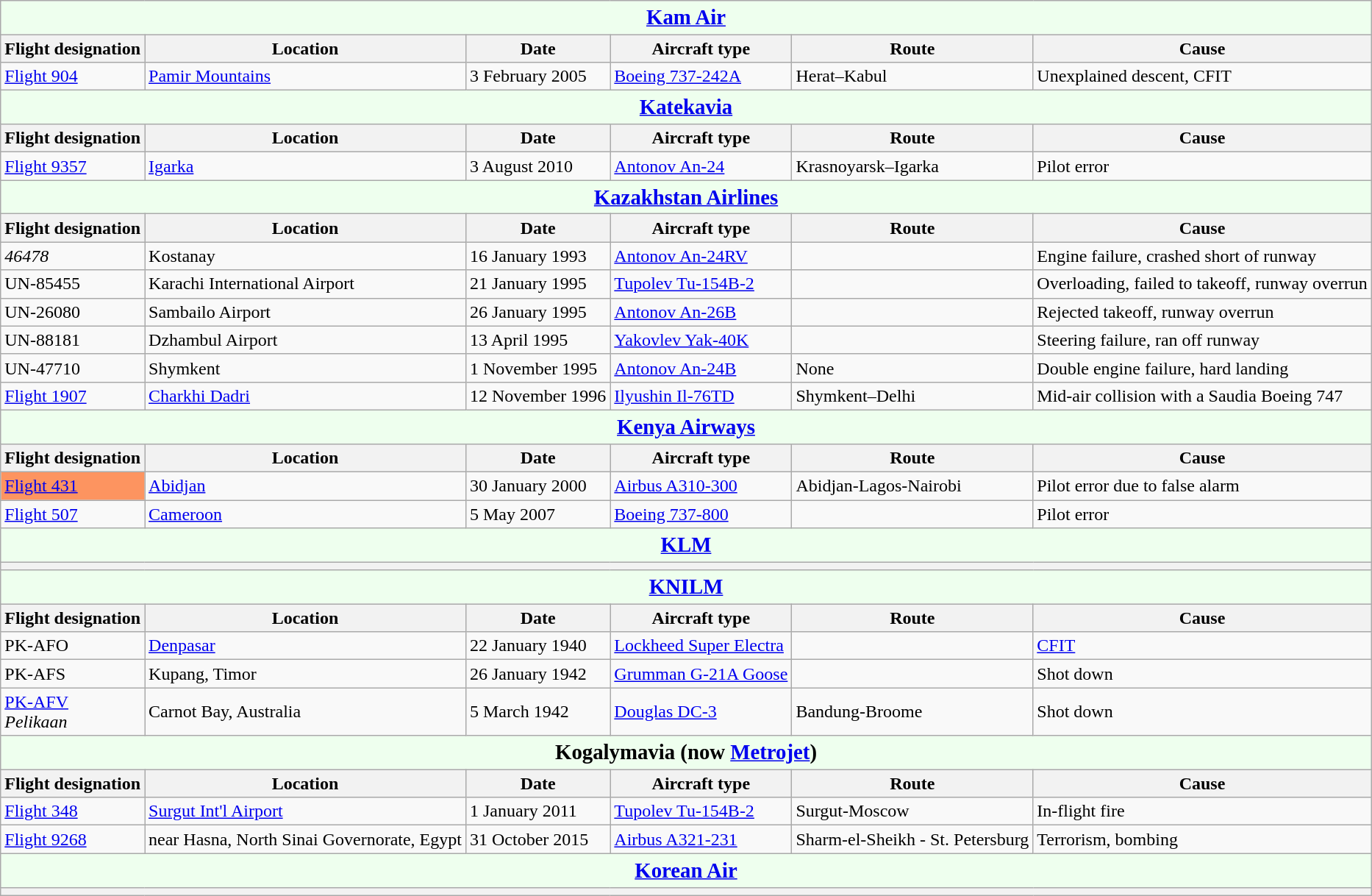<table class="wikitable">
<tr>
<th colspan="6" style="background-color:#efe;font-size:120%;"><a href='#'>Kam Air</a></th>
</tr>
<tr>
<th>Flight designation</th>
<th>Location</th>
<th>Date</th>
<th>Aircraft type</th>
<th>Route</th>
<th>Cause</th>
</tr>
<tr>
<td><a href='#'>Flight 904</a></td>
<td><a href='#'>Pamir Mountains</a></td>
<td>3 February 2005</td>
<td><a href='#'>Boeing 737-242A</a></td>
<td>Herat–Kabul</td>
<td>Unexplained descent, CFIT</td>
</tr>
<tr>
<th colspan="6" style="background-color:#efe;font-size:120%;"><a href='#'>Katekavia</a></th>
</tr>
<tr>
<th>Flight designation</th>
<th>Location</th>
<th>Date</th>
<th>Aircraft type</th>
<th>Route</th>
<th>Cause</th>
</tr>
<tr>
<td><a href='#'>Flight 9357</a></td>
<td><a href='#'>Igarka</a></td>
<td>3 August 2010</td>
<td><a href='#'>Antonov An-24</a></td>
<td>Krasnoyarsk–Igarka</td>
<td>Pilot error</td>
</tr>
<tr>
<th colspan="6" style="background-color:#efe;font-size:120%;"><a href='#'>Kazakhstan Airlines</a></th>
</tr>
<tr>
<th>Flight designation</th>
<th>Location</th>
<th>Date</th>
<th>Aircraft type</th>
<th>Route</th>
<th>Cause</th>
</tr>
<tr>
<td><em>46478</em></td>
<td>Kostanay</td>
<td>16 January 1993</td>
<td><a href='#'>Antonov An-24RV</a></td>
<td></td>
<td>Engine failure, crashed short of runway</td>
</tr>
<tr>
<td>UN-85455</td>
<td>Karachi International Airport</td>
<td>21 January 1995</td>
<td><a href='#'>Tupolev Tu-154B-2</a></td>
<td></td>
<td>Overloading, failed to takeoff, runway overrun</td>
</tr>
<tr>
<td>UN-26080</td>
<td>Sambailo Airport</td>
<td>26 January 1995</td>
<td><a href='#'>Antonov An-26B</a></td>
<td></td>
<td>Rejected takeoff, runway overrun</td>
</tr>
<tr>
<td>UN-88181</td>
<td>Dzhambul Airport</td>
<td>13 April 1995</td>
<td><a href='#'>Yakovlev Yak-40K</a></td>
<td></td>
<td>Steering failure, ran off runway</td>
</tr>
<tr>
<td>UN-47710</td>
<td>Shymkent</td>
<td>1 November 1995</td>
<td><a href='#'>Antonov An-24B</a></td>
<td>None</td>
<td>Double engine failure, hard landing</td>
</tr>
<tr>
<td><a href='#'>Flight 1907</a></td>
<td><a href='#'>Charkhi Dadri</a></td>
<td>12 November 1996</td>
<td><a href='#'>Ilyushin Il-76TD</a></td>
<td>Shymkent–Delhi</td>
<td>Mid-air collision with a Saudia Boeing 747</td>
</tr>
<tr>
<th colspan="6" style="background-color:#efe;font-size:120%;"><a href='#'>Kenya Airways</a></th>
</tr>
<tr>
<th>Flight designation</th>
<th>Location</th>
<th>Date</th>
<th>Aircraft type</th>
<th>Route</th>
<th>Cause</th>
</tr>
<tr>
<td style="background:#FD9460;"><a href='#'>Flight 431</a></td>
<td><a href='#'>Abidjan</a></td>
<td>30 January 2000</td>
<td><a href='#'>Airbus A310-300</a></td>
<td>Abidjan-Lagos-Nairobi</td>
<td>Pilot error due to false alarm</td>
</tr>
<tr>
<td><a href='#'>Flight 507</a></td>
<td><a href='#'>Cameroon</a></td>
<td>5 May 2007</td>
<td><a href='#'>Boeing 737-800</a></td>
<td></td>
<td>Pilot error</td>
</tr>
<tr>
<th colspan="6" style="background-color:#efe;font-size:120%;"><a href='#'>KLM</a></th>
</tr>
<tr>
<th colspan="6"></th>
</tr>
<tr>
<th colspan="6" style="background-color:#efe;font-size:120%;"><a href='#'>KNILM</a></th>
</tr>
<tr>
<th>Flight designation</th>
<th>Location</th>
<th>Date</th>
<th>Aircraft type</th>
<th>Route</th>
<th>Cause</th>
</tr>
<tr>
<td>PK-AFO</td>
<td><a href='#'>Denpasar</a></td>
<td>22 January 1940</td>
<td><a href='#'>Lockheed Super Electra</a></td>
<td></td>
<td><a href='#'>CFIT</a></td>
</tr>
<tr>
<td>PK-AFS</td>
<td>Kupang, Timor</td>
<td>26 January 1942</td>
<td><a href='#'>Grumman G-21A Goose</a></td>
<td></td>
<td>Shot down</td>
</tr>
<tr>
<td><a href='#'>PK-AFV</a><br><em>Pelikaan</em></td>
<td>Carnot Bay, Australia</td>
<td>5 March 1942</td>
<td><a href='#'>Douglas DC-3</a></td>
<td>Bandung-Broome</td>
<td>Shot down</td>
</tr>
<tr>
<th colspan="6" style="background-color:#efe;font-size:120%;">Kogalymavia (now <a href='#'>Metrojet</a>)</th>
</tr>
<tr>
<th>Flight designation</th>
<th>Location</th>
<th>Date</th>
<th>Aircraft type</th>
<th>Route</th>
<th>Cause</th>
</tr>
<tr>
<td><a href='#'>Flight 348</a></td>
<td><a href='#'>Surgut Int'l Airport</a></td>
<td>1 January 2011</td>
<td><a href='#'>Tupolev Tu-154B-2</a></td>
<td>Surgut-Moscow</td>
<td>In-flight fire</td>
</tr>
<tr>
<td><a href='#'>Flight 9268</a></td>
<td>near Hasna, North Sinai Governorate, Egypt</td>
<td>31 October 2015</td>
<td><a href='#'>Airbus A321-231</a></td>
<td>Sharm-el-Sheikh - St. Petersburg</td>
<td>Terrorism, bombing</td>
</tr>
<tr>
<th colspan="6" style="background-color:#efe;font-size:120%;"><a href='#'>Korean Air</a></th>
</tr>
<tr>
<th colspan="6"></th>
</tr>
</table>
